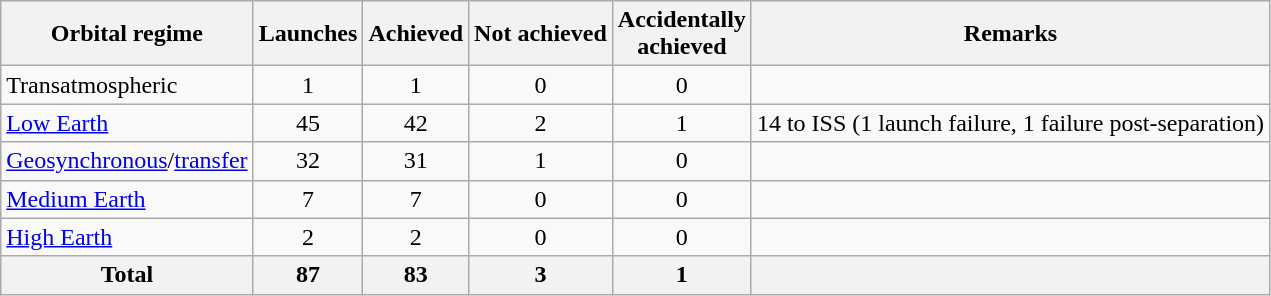<table class="wikitable sortable" style=text-align:center>
<tr>
<th>Orbital regime</th>
<th>Launches</th>
<th>Achieved</th>
<th>Not achieved</th>
<th>Accidentally<br>achieved</th>
<th>Remarks</th>
</tr>
<tr>
<td align=left>Transatmospheric</td>
<td>1</td>
<td>1</td>
<td>0</td>
<td>0</td>
<td></td>
</tr>
<tr>
<td align=left><a href='#'>Low Earth</a></td>
<td>45</td>
<td>42</td>
<td>2</td>
<td>1</td>
<td align=left>14 to ISS (1 launch failure, 1 failure post-separation)</td>
</tr>
<tr>
<td align=left><a href='#'>Geosynchronous</a>/<a href='#'>transfer</a></td>
<td>32</td>
<td>31</td>
<td>1</td>
<td>0</td>
<td></td>
</tr>
<tr>
<td align=left><a href='#'>Medium Earth</a></td>
<td>7</td>
<td>7</td>
<td>0</td>
<td>0</td>
<td></td>
</tr>
<tr>
<td align=left><a href='#'>High Earth</a></td>
<td>2</td>
<td>2</td>
<td>0</td>
<td>0</td>
<td></td>
</tr>
<tr>
<th>Total</th>
<th>87</th>
<th>83</th>
<th>3</th>
<th>1</th>
<th></th>
</tr>
</table>
